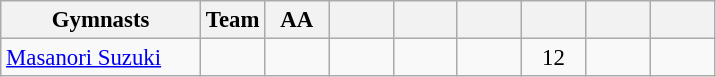<table class="wikitable sortable collapsible autocollapse plainrowheaders" style="text-align:center; font-size:95%;">
<tr>
<th width=28% class=unsortable>Gymnasts</th>
<th width=9% class=unsortable>Team</th>
<th width=9% class=unsortable>AA</th>
<th width=9% class=unsortable></th>
<th width=9% class=unsortable></th>
<th width=9% class=unsortable></th>
<th width=9% class=unsortable></th>
<th width=9% class=unsortable></th>
<th width=9% class=unsortable></th>
</tr>
<tr>
<td align=left><a href='#'>Masanori Suzuki</a></td>
<td></td>
<td></td>
<td></td>
<td></td>
<td></td>
<td>12</td>
<td></td>
<td></td>
</tr>
</table>
